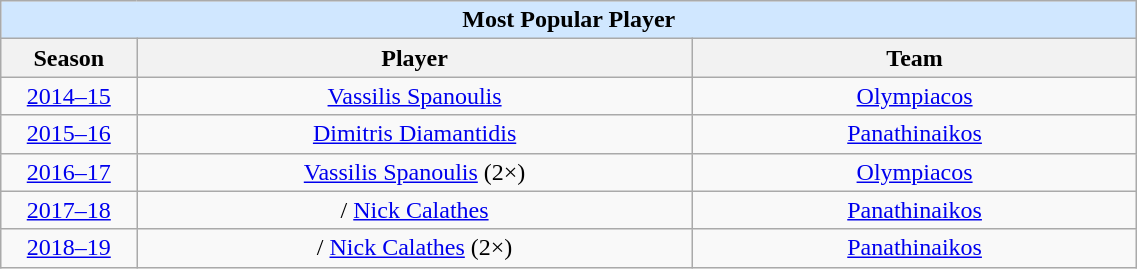<table class="wikitable" style="text-align: center; width: 60%;">
<tr>
<td colspan=4 bgcolor="#D0E7FF"><strong>Most Popular Player</strong></td>
</tr>
<tr>
<th width=5%>Season</th>
<th width=25%>Player</th>
<th width=20%>Team</th>
</tr>
<tr>
<td><a href='#'>2014–15</a></td>
<td> <a href='#'>Vassilis Spanoulis</a></td>
<td><a href='#'>Olympiacos</a></td>
</tr>
<tr>
<td><a href='#'>2015–16</a></td>
<td> <a href='#'>Dimitris Diamantidis</a></td>
<td><a href='#'>Panathinaikos</a></td>
</tr>
<tr>
<td><a href='#'>2016–17</a></td>
<td> <a href='#'>Vassilis Spanoulis</a> (2×)</td>
<td><a href='#'>Olympiacos</a></td>
</tr>
<tr>
<td><a href='#'>2017–18</a></td>
<td>/ <a href='#'>Nick Calathes</a></td>
<td><a href='#'>Panathinaikos</a></td>
</tr>
<tr>
<td><a href='#'>2018–19</a></td>
<td>/ <a href='#'>Nick Calathes</a> (2×)</td>
<td><a href='#'>Panathinaikos</a></td>
</tr>
</table>
